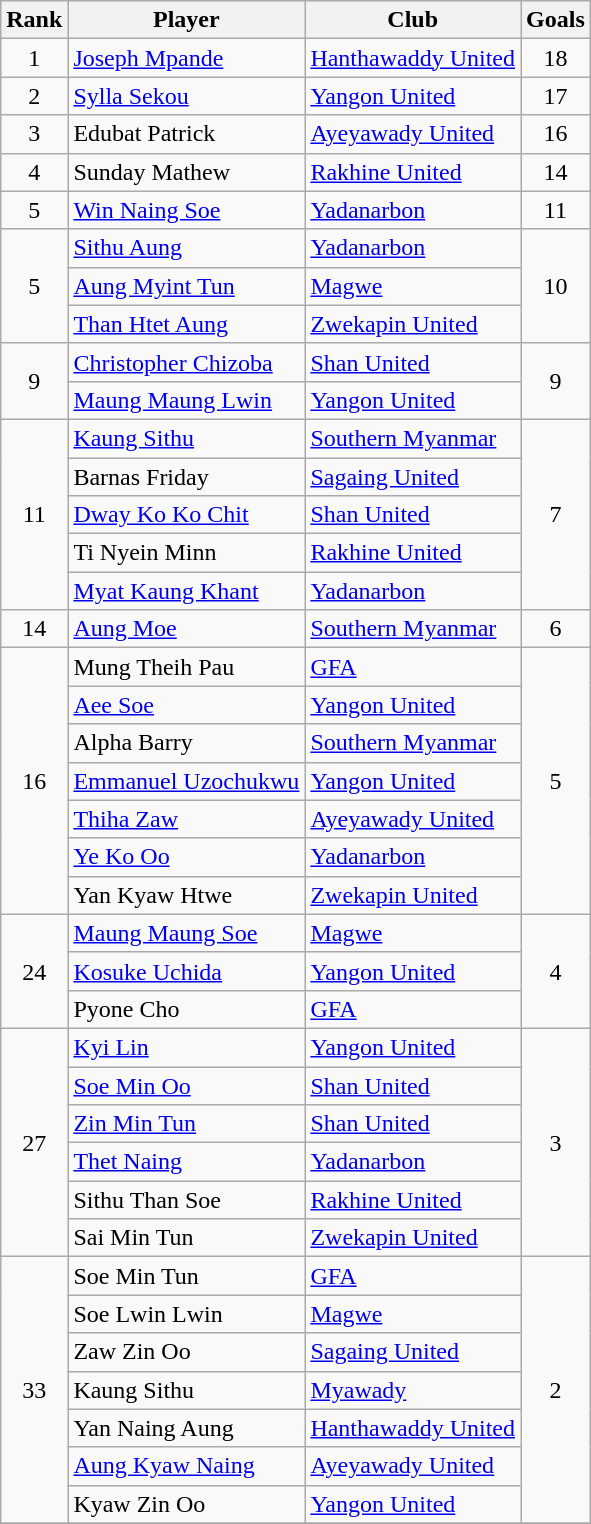<table class="wikitable" style="text-align:center">
<tr>
<th>Rank</th>
<th>Player</th>
<th>Club</th>
<th>Goals</th>
</tr>
<tr>
<td>1</td>
<td align="left"> <a href='#'>Joseph Mpande</a></td>
<td align="left"><a href='#'>Hanthawaddy United</a></td>
<td>18</td>
</tr>
<tr>
<td>2</td>
<td align="left"> <a href='#'>Sylla Sekou</a></td>
<td align="left"><a href='#'>Yangon United</a></td>
<td>17</td>
</tr>
<tr>
<td>3</td>
<td align="left"> Edubat Patrick</td>
<td align="left"><a href='#'>Ayeyawady United</a></td>
<td>16</td>
</tr>
<tr>
<td>4</td>
<td align="left"> Sunday Mathew</td>
<td align="left"><a href='#'>Rakhine United</a></td>
<td>14</td>
</tr>
<tr>
<td>5</td>
<td align="left"> <a href='#'>Win Naing Soe</a></td>
<td align="left"><a href='#'>Yadanarbon</a></td>
<td>11</td>
</tr>
<tr>
<td rowspan="3">5</td>
<td align="left"> <a href='#'>Sithu Aung</a></td>
<td align="left"><a href='#'>Yadanarbon</a></td>
<td rowspan="3">10</td>
</tr>
<tr>
<td align="left"> <a href='#'>Aung Myint Tun</a></td>
<td align="left"><a href='#'>Magwe</a></td>
</tr>
<tr>
<td align="left"> <a href='#'>Than Htet Aung</a></td>
<td align="left"><a href='#'>Zwekapin United</a></td>
</tr>
<tr>
<td rowspan="2">9</td>
<td align="left"> <a href='#'>Christopher Chizoba</a></td>
<td align="left"><a href='#'>Shan United</a></td>
<td rowspan="2">9</td>
</tr>
<tr>
<td align="left"> <a href='#'>Maung Maung Lwin</a></td>
<td align="left"><a href='#'>Yangon United</a></td>
</tr>
<tr>
<td rowspan="5">11</td>
<td align="left"> <a href='#'>Kaung Sithu</a></td>
<td align="left"><a href='#'>Southern Myanmar</a></td>
<td rowspan="5">7</td>
</tr>
<tr>
<td align="left"> Barnas Friday</td>
<td align="left"><a href='#'>Sagaing United</a></td>
</tr>
<tr>
<td align="left"> <a href='#'>Dway Ko Ko Chit</a></td>
<td align="left"><a href='#'>Shan United</a></td>
</tr>
<tr>
<td align="left"> Ti Nyein Minn</td>
<td align="left"><a href='#'>Rakhine United</a></td>
</tr>
<tr>
<td align="left"> <a href='#'>Myat Kaung Khant</a></td>
<td align="left"><a href='#'>Yadanarbon</a></td>
</tr>
<tr>
<td>14</td>
<td align="left"> <a href='#'>Aung Moe</a></td>
<td align="left"><a href='#'>Southern Myanmar</a></td>
<td>6</td>
</tr>
<tr>
<td rowspan="7">16</td>
<td align="left"> Mung Theih Pau</td>
<td align="left"><a href='#'>GFA</a></td>
<td rowspan="7">5</td>
</tr>
<tr>
<td align="left"> <a href='#'>Aee Soe</a></td>
<td align="left"><a href='#'>Yangon United</a></td>
</tr>
<tr>
<td align="left"> Alpha Barry</td>
<td align="left"><a href='#'>Southern Myanmar</a></td>
</tr>
<tr>
<td align="left"> <a href='#'>Emmanuel Uzochukwu</a></td>
<td align="left"><a href='#'>Yangon United</a></td>
</tr>
<tr>
<td align="left"> <a href='#'>Thiha Zaw</a></td>
<td align="left"><a href='#'>Ayeyawady United</a></td>
</tr>
<tr>
<td align="left"> <a href='#'>Ye Ko Oo</a></td>
<td align="left"><a href='#'>Yadanarbon</a></td>
</tr>
<tr>
<td align="left"> Yan Kyaw Htwe</td>
<td align="left"><a href='#'>Zwekapin United</a></td>
</tr>
<tr>
<td rowspan="3">24</td>
<td align="left"> <a href='#'>Maung Maung Soe</a></td>
<td align="left"><a href='#'>Magwe</a></td>
<td rowspan="3">4</td>
</tr>
<tr>
<td align="left"> <a href='#'>Kosuke Uchida</a></td>
<td align="left"><a href='#'>Yangon United</a></td>
</tr>
<tr>
<td align="left"> Pyone Cho</td>
<td align="left"><a href='#'>GFA</a></td>
</tr>
<tr>
<td rowspan="6">27</td>
<td align="left"> <a href='#'>Kyi Lin</a></td>
<td align="left"><a href='#'>Yangon United</a></td>
<td rowspan="6">3</td>
</tr>
<tr>
<td align="left"> <a href='#'>Soe Min Oo</a></td>
<td align="left"><a href='#'>Shan United</a></td>
</tr>
<tr>
<td align="left"> <a href='#'>Zin Min Tun</a></td>
<td align="left"><a href='#'>Shan United</a></td>
</tr>
<tr>
<td align="left"> <a href='#'>Thet Naing</a></td>
<td align="left"><a href='#'>Yadanarbon</a></td>
</tr>
<tr>
<td align="left"> Sithu Than Soe</td>
<td align="left"><a href='#'>Rakhine United</a></td>
</tr>
<tr>
<td align="left"> Sai Min Tun</td>
<td align="left"><a href='#'>Zwekapin United</a></td>
</tr>
<tr>
<td rowspan="7">33</td>
<td align="left"> Soe Min Tun</td>
<td align="left"><a href='#'>GFA</a></td>
<td rowspan="7">2</td>
</tr>
<tr>
<td align="left"> Soe Lwin Lwin</td>
<td align="left"><a href='#'>Magwe</a></td>
</tr>
<tr>
<td align="left"> Zaw Zin Oo</td>
<td align="left"><a href='#'>Sagaing United</a></td>
</tr>
<tr>
<td align="left"> Kaung Sithu</td>
<td align="left"><a href='#'>Myawady</a></td>
</tr>
<tr>
<td align="left"> Yan Naing Aung</td>
<td align="left"><a href='#'>Hanthawaddy United</a></td>
</tr>
<tr>
<td align="left"> <a href='#'>Aung Kyaw Naing</a></td>
<td align="left"><a href='#'>Ayeyawady United</a></td>
</tr>
<tr>
<td align="left"> Kyaw Zin Oo</td>
<td align="left"><a href='#'>Yangon United</a></td>
</tr>
<tr>
</tr>
</table>
